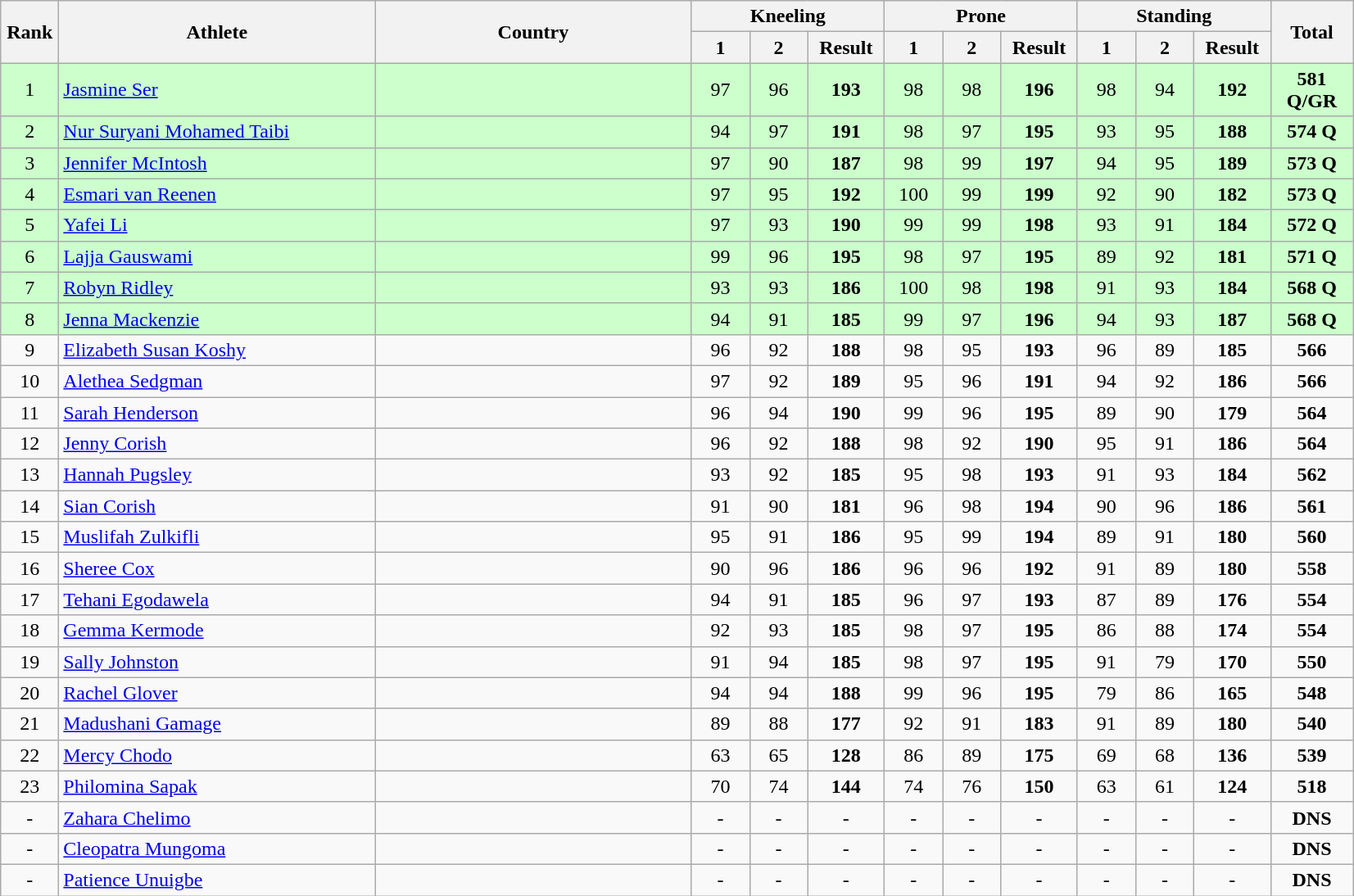<table class="wikitable sortable" style="text-align:center;">
<tr>
<th rowspan=2 width=40>Rank</th>
<th rowspan=2 width=250>Athlete</th>
<th rowspan=2 width=250>Country</th>
<th colspan=3>Kneeling</th>
<th colspan=3>Prone</th>
<th colspan=3>Standing</th>
<th rowspan=2 width=60>Total</th>
</tr>
<tr>
<th width=40>1</th>
<th width=40>2</th>
<th width=55>Result</th>
<th width=40>1</th>
<th width=40>2</th>
<th width=55>Result</th>
<th width=40>1</th>
<th width=40>2</th>
<th width=55>Result</th>
</tr>
<tr bgcolor=ccffcc>
<td>1</td>
<td align=left><a href='#'>Jasmine Ser</a></td>
<td align=left></td>
<td>97</td>
<td>96</td>
<td><strong>193</strong></td>
<td>98</td>
<td>98</td>
<td><strong>196</strong></td>
<td>98</td>
<td>94</td>
<td><strong>192</strong></td>
<td><strong>581 Q/GR</strong></td>
</tr>
<tr bgcolor=ccffcc>
<td>2</td>
<td align=left><a href='#'>Nur Suryani Mohamed Taibi</a></td>
<td align=left></td>
<td>94</td>
<td>97</td>
<td><strong>191</strong></td>
<td>98</td>
<td>97</td>
<td><strong>195</strong></td>
<td>93</td>
<td>95</td>
<td><strong>188</strong></td>
<td><strong>574 Q</strong></td>
</tr>
<tr bgcolor=ccffcc>
<td>3</td>
<td align=left><a href='#'>Jennifer McIntosh</a></td>
<td align=left></td>
<td>97</td>
<td>90</td>
<td><strong>187</strong></td>
<td>98</td>
<td>99</td>
<td><strong>197</strong></td>
<td>94</td>
<td>95</td>
<td><strong>189</strong></td>
<td><strong>573 Q</strong></td>
</tr>
<tr bgcolor=ccffcc>
<td>4</td>
<td align=left><a href='#'>Esmari van Reenen</a></td>
<td align=left></td>
<td>97</td>
<td>95</td>
<td><strong>192</strong></td>
<td>100</td>
<td>99</td>
<td><strong>199</strong></td>
<td>92</td>
<td>90</td>
<td><strong>182</strong></td>
<td><strong>573 Q</strong></td>
</tr>
<tr bgcolor=ccffcc>
<td>5</td>
<td align=left><a href='#'>Yafei Li</a></td>
<td align=left></td>
<td>97</td>
<td>93</td>
<td><strong>190</strong></td>
<td>99</td>
<td>99</td>
<td><strong>198</strong></td>
<td>93</td>
<td>91</td>
<td><strong>184</strong></td>
<td><strong>572 Q</strong></td>
</tr>
<tr bgcolor=ccffcc>
<td>6</td>
<td align=left><a href='#'>Lajja Gauswami</a></td>
<td align=left></td>
<td>99</td>
<td>96</td>
<td><strong>195</strong></td>
<td>98</td>
<td>97</td>
<td><strong>195</strong></td>
<td>89</td>
<td>92</td>
<td><strong>181</strong></td>
<td><strong>571 Q</strong></td>
</tr>
<tr bgcolor=ccffcc>
<td>7</td>
<td align=left><a href='#'>Robyn Ridley</a></td>
<td align=left></td>
<td>93</td>
<td>93</td>
<td><strong>186</strong></td>
<td>100</td>
<td>98</td>
<td><strong>198</strong></td>
<td>91</td>
<td>93</td>
<td><strong>184</strong></td>
<td><strong>568 Q</strong></td>
</tr>
<tr bgcolor=ccffcc>
<td>8</td>
<td align=left><a href='#'>Jenna Mackenzie</a></td>
<td align=left></td>
<td>94</td>
<td>91</td>
<td><strong>185</strong></td>
<td>99</td>
<td>97</td>
<td><strong>196</strong></td>
<td>94</td>
<td>93</td>
<td><strong>187</strong></td>
<td><strong>568 Q</strong></td>
</tr>
<tr>
<td>9</td>
<td align=left><a href='#'>Elizabeth Susan Koshy</a></td>
<td align=left></td>
<td>96</td>
<td>92</td>
<td><strong>188</strong></td>
<td>98</td>
<td>95</td>
<td><strong>193</strong></td>
<td>96</td>
<td>89</td>
<td><strong>185</strong></td>
<td><strong>566</strong></td>
</tr>
<tr>
<td>10</td>
<td align=left><a href='#'>Alethea Sedgman</a></td>
<td align=left></td>
<td>97</td>
<td>92</td>
<td><strong>189</strong></td>
<td>95</td>
<td>96</td>
<td><strong>191</strong></td>
<td>94</td>
<td>92</td>
<td><strong>186</strong></td>
<td><strong>566</strong></td>
</tr>
<tr>
<td>11</td>
<td align=left><a href='#'>Sarah Henderson</a></td>
<td align=left></td>
<td>96</td>
<td>94</td>
<td><strong>190</strong></td>
<td>99</td>
<td>96</td>
<td><strong>195</strong></td>
<td>89</td>
<td>90</td>
<td><strong>179</strong></td>
<td><strong>564</strong></td>
</tr>
<tr>
<td>12</td>
<td align=left><a href='#'>Jenny Corish</a></td>
<td align=left></td>
<td>96</td>
<td>92</td>
<td><strong>188</strong></td>
<td>98</td>
<td>92</td>
<td><strong>190</strong></td>
<td>95</td>
<td>91</td>
<td><strong>186</strong></td>
<td><strong>564</strong></td>
</tr>
<tr>
<td>13</td>
<td align=left><a href='#'>Hannah Pugsley</a></td>
<td align=left></td>
<td>93</td>
<td>92</td>
<td><strong>185</strong></td>
<td>95</td>
<td>98</td>
<td><strong>193</strong></td>
<td>91</td>
<td>93</td>
<td><strong>184</strong></td>
<td><strong>562</strong></td>
</tr>
<tr>
<td>14</td>
<td align=left><a href='#'>Sian Corish</a></td>
<td align=left></td>
<td>91</td>
<td>90</td>
<td><strong>181</strong></td>
<td>96</td>
<td>98</td>
<td><strong>194</strong></td>
<td>90</td>
<td>96</td>
<td><strong>186</strong></td>
<td><strong>561</strong></td>
</tr>
<tr>
<td>15</td>
<td align=left><a href='#'>Muslifah Zulkifli</a></td>
<td align=left></td>
<td>95</td>
<td>91</td>
<td><strong>186</strong></td>
<td>95</td>
<td>99</td>
<td><strong>194</strong></td>
<td>89</td>
<td>91</td>
<td><strong>180</strong></td>
<td><strong>560</strong></td>
</tr>
<tr>
<td>16</td>
<td align=left><a href='#'>Sheree Cox</a></td>
<td align=left></td>
<td>90</td>
<td>96</td>
<td><strong>186</strong></td>
<td>96</td>
<td>96</td>
<td><strong>192</strong></td>
<td>91</td>
<td>89</td>
<td><strong>180</strong></td>
<td><strong>558</strong></td>
</tr>
<tr>
<td>17</td>
<td align=left><a href='#'>Tehani Egodawela</a></td>
<td align=left></td>
<td>94</td>
<td>91</td>
<td><strong>185</strong></td>
<td>96</td>
<td>97</td>
<td><strong>193</strong></td>
<td>87</td>
<td>89</td>
<td><strong>176</strong></td>
<td><strong>554</strong></td>
</tr>
<tr>
<td>18</td>
<td align=left><a href='#'>Gemma Kermode</a></td>
<td align=left></td>
<td>92</td>
<td>93</td>
<td><strong>185</strong></td>
<td>98</td>
<td>97</td>
<td><strong>195</strong></td>
<td>86</td>
<td>88</td>
<td><strong>174</strong></td>
<td><strong>554</strong></td>
</tr>
<tr>
<td>19</td>
<td align=left><a href='#'>Sally Johnston</a></td>
<td align=left></td>
<td>91</td>
<td>94</td>
<td><strong>185</strong></td>
<td>98</td>
<td>97</td>
<td><strong>195</strong></td>
<td>91</td>
<td>79</td>
<td><strong>170</strong></td>
<td><strong>550</strong></td>
</tr>
<tr>
<td>20</td>
<td align=left><a href='#'>Rachel Glover</a></td>
<td align=left></td>
<td>94</td>
<td>94</td>
<td><strong>188</strong></td>
<td>99</td>
<td>96</td>
<td><strong>195</strong></td>
<td>79</td>
<td>86</td>
<td><strong>165</strong></td>
<td><strong>548</strong></td>
</tr>
<tr>
<td>21</td>
<td align=left><a href='#'>Madushani Gamage</a></td>
<td align=left></td>
<td>89</td>
<td>88</td>
<td><strong>177</strong></td>
<td>92</td>
<td>91</td>
<td><strong>183</strong></td>
<td>91</td>
<td>89</td>
<td><strong>180</strong></td>
<td><strong>540</strong></td>
</tr>
<tr>
<td>22</td>
<td align=left><a href='#'>Mercy Chodo</a></td>
<td align=left></td>
<td>63</td>
<td>65</td>
<td><strong>128</strong></td>
<td>86</td>
<td>89</td>
<td><strong>175</strong></td>
<td>69</td>
<td>68</td>
<td><strong>136</strong></td>
<td><strong>539</strong></td>
</tr>
<tr>
<td>23</td>
<td align=left><a href='#'>Philomina Sapak</a></td>
<td align=left></td>
<td>70</td>
<td>74</td>
<td><strong>144</strong></td>
<td>74</td>
<td>76</td>
<td><strong>150</strong></td>
<td>63</td>
<td>61</td>
<td><strong>124</strong></td>
<td><strong>518</strong></td>
</tr>
<tr>
<td>-</td>
<td align=left><a href='#'>Zahara Chelimo</a></td>
<td align=left></td>
<td>-</td>
<td>-</td>
<td>-</td>
<td>-</td>
<td>-</td>
<td>-</td>
<td>-</td>
<td>-</td>
<td>-</td>
<td><strong>DNS</strong></td>
</tr>
<tr>
<td>-</td>
<td align=left><a href='#'>Cleopatra Mungoma</a></td>
<td align=left></td>
<td>-</td>
<td>-</td>
<td>-</td>
<td>-</td>
<td>-</td>
<td>-</td>
<td>-</td>
<td>-</td>
<td>-</td>
<td><strong>DNS</strong></td>
</tr>
<tr>
<td>-</td>
<td align=left><a href='#'>Patience Unuigbe</a></td>
<td align=left></td>
<td>-</td>
<td>-</td>
<td>-</td>
<td>-</td>
<td>-</td>
<td>-</td>
<td>-</td>
<td>-</td>
<td>-</td>
<td><strong>DNS</strong></td>
</tr>
</table>
